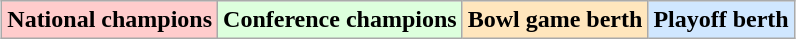<table class="wikitable" style="margin:1em auto;">
<tr>
<td bgcolor="#FFCCCC"><strong>National champions</strong></td>
<td bgcolor="#ddffdd"><strong>Conference champions</strong></td>
<td bgcolor="#ffe6bd"><strong>Bowl game berth</strong></td>
<td bgcolor="#d0e7ff"><strong>Playoff berth</strong></td>
</tr>
</table>
